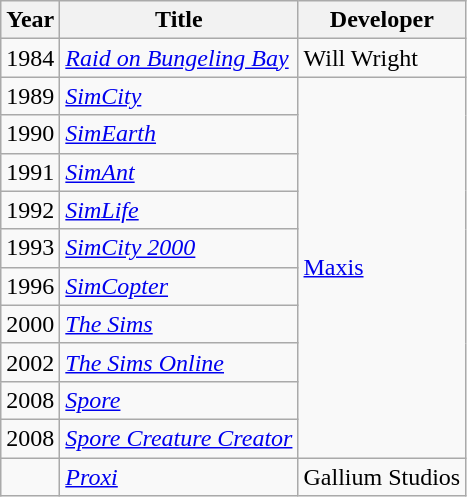<table class=wikitable>
<tr>
<th>Year</th>
<th>Title</th>
<th>Developer</th>
</tr>
<tr>
<td>1984</td>
<td><em><a href='#'>Raid on Bungeling Bay</a></em></td>
<td>Will Wright</td>
</tr>
<tr>
<td>1989</td>
<td><em><a href='#'>SimCity</a></em></td>
<td rowspan=10><a href='#'>Maxis</a></td>
</tr>
<tr>
<td>1990</td>
<td><em><a href='#'>SimEarth</a></em></td>
</tr>
<tr>
<td>1991</td>
<td><em><a href='#'>SimAnt</a></em></td>
</tr>
<tr>
<td>1992</td>
<td><em><a href='#'>SimLife</a></em></td>
</tr>
<tr>
<td>1993</td>
<td><em><a href='#'>SimCity 2000</a></em></td>
</tr>
<tr>
<td>1996</td>
<td><em><a href='#'>SimCopter</a></em></td>
</tr>
<tr>
<td>2000</td>
<td><em><a href='#'>The Sims</a></em></td>
</tr>
<tr>
<td>2002</td>
<td><em><a href='#'>The Sims Online</a></em></td>
</tr>
<tr>
<td>2008</td>
<td><em><a href='#'>Spore</a></em></td>
</tr>
<tr>
<td>2008</td>
<td><em><a href='#'>Spore Creature Creator</a></em></td>
</tr>
<tr>
<td></td>
<td><em><a href='#'>Proxi</a></em></td>
<td>Gallium Studios</td>
</tr>
</table>
